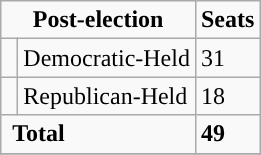<table class="wikitable">
<tr>
<td colspan="2" rowspan="1" align="center" valign="top"><strong>Post-election</strong></td>
<td style="vertical-align:top;"><strong>Seats</strong><br></td>
</tr>
<tr>
<td style="background-color:"> </td>
<td>Democratic-Held</td>
<td>31</td>
</tr>
<tr>
<td style="background-color:"> </td>
<td>Republican-Held</td>
<td>18</td>
</tr>
<tr>
<td colspan="2" rowspan="1"> <strong>Total</strong><br></td>
<td><strong>49</strong></td>
</tr>
<tr>
</tr>
</table>
